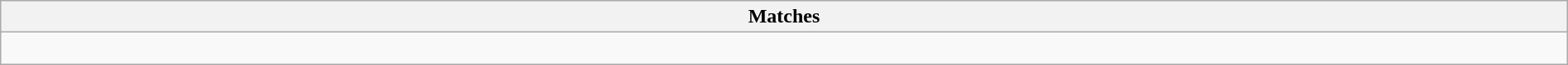<table class="wikitable collapsible collapsed" style="width:100%;">
<tr>
<th>Matches</th>
</tr>
<tr>
<td><br></td>
</tr>
</table>
